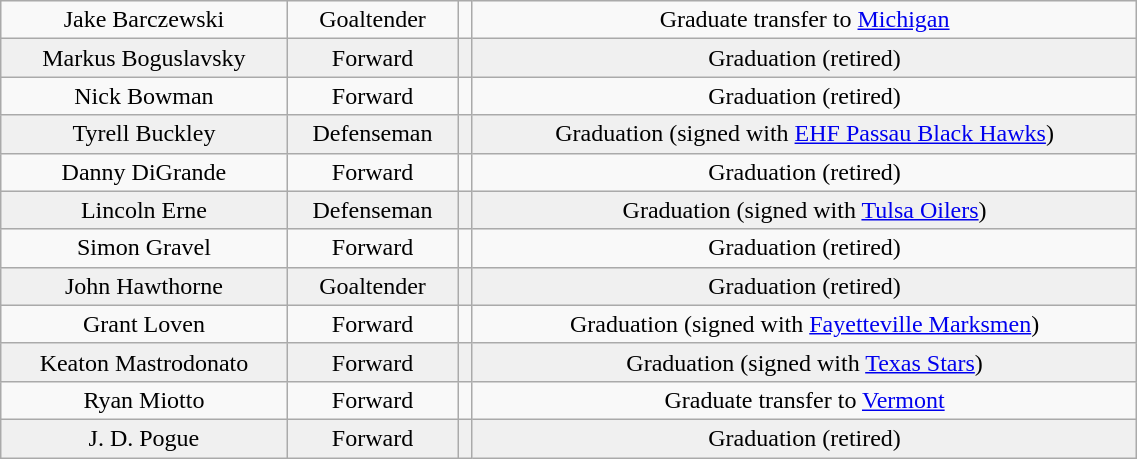<table class="wikitable" width="60%">
<tr align="center" bgcolor="">
<td>Jake Barczewski</td>
<td>Goaltender</td>
<td></td>
<td>Graduate transfer to <a href='#'>Michigan</a></td>
</tr>
<tr align="center" bgcolor="f0f0f0">
<td>Markus Boguslavsky</td>
<td>Forward</td>
<td></td>
<td>Graduation (retired)</td>
</tr>
<tr align="center" bgcolor="">
<td>Nick Bowman</td>
<td>Forward</td>
<td></td>
<td>Graduation (retired)</td>
</tr>
<tr align="center" bgcolor="f0f0f0">
<td>Tyrell Buckley</td>
<td>Defenseman</td>
<td></td>
<td>Graduation (signed with <a href='#'>EHF Passau Black Hawks</a>)</td>
</tr>
<tr align="center" bgcolor="">
<td>Danny DiGrande</td>
<td>Forward</td>
<td></td>
<td>Graduation (retired)</td>
</tr>
<tr align="center" bgcolor="f0f0f0">
<td>Lincoln Erne</td>
<td>Defenseman</td>
<td></td>
<td>Graduation (signed with <a href='#'>Tulsa Oilers</a>)</td>
</tr>
<tr align="center" bgcolor="">
<td>Simon Gravel</td>
<td>Forward</td>
<td></td>
<td>Graduation (retired)</td>
</tr>
<tr align="center" bgcolor="f0f0f0">
<td>John Hawthorne</td>
<td>Goaltender</td>
<td></td>
<td>Graduation (retired)</td>
</tr>
<tr align="center" bgcolor="">
<td>Grant Loven</td>
<td>Forward</td>
<td></td>
<td>Graduation (signed with <a href='#'>Fayetteville Marksmen</a>)</td>
</tr>
<tr align="center" bgcolor="f0f0f0">
<td>Keaton Mastrodonato</td>
<td>Forward</td>
<td></td>
<td>Graduation (signed with <a href='#'>Texas Stars</a>)</td>
</tr>
<tr align="center" bgcolor="">
<td>Ryan Miotto</td>
<td>Forward</td>
<td></td>
<td>Graduate transfer to <a href='#'>Vermont</a></td>
</tr>
<tr align="center" bgcolor="f0f0f0">
<td>J. D. Pogue</td>
<td>Forward</td>
<td></td>
<td>Graduation (retired)</td>
</tr>
</table>
